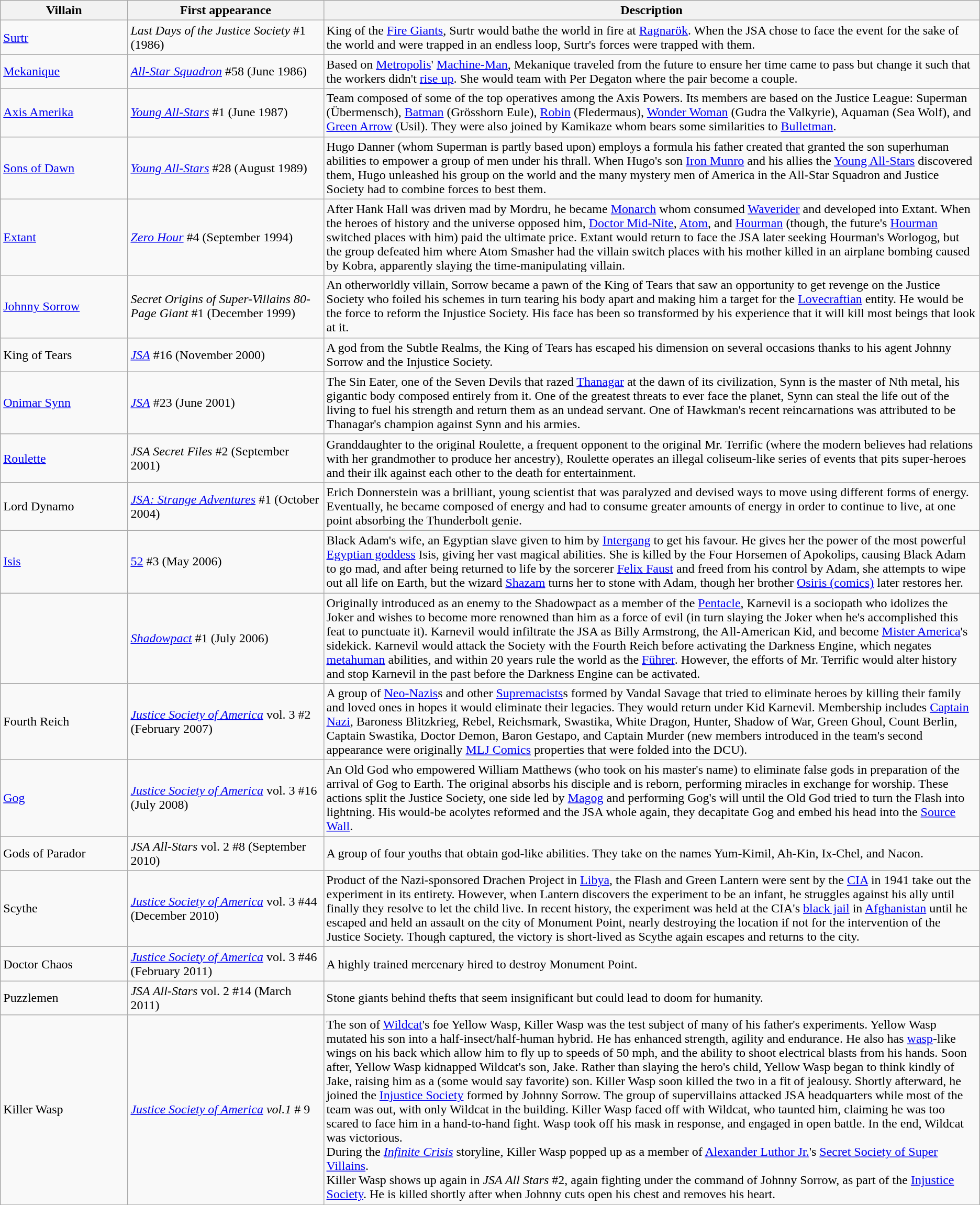<table class="wikitable">
<tr>
<th width="13%">Villain</th>
<th width="20%">First appearance</th>
<th width="67%">Description</th>
</tr>
<tr>
<td><a href='#'>Surtr</a></td>
<td><em>Last Days of the Justice Society</em> #1 (1986)</td>
<td>King of the <a href='#'>Fire Giants</a>, Surtr would bathe the world in fire at <a href='#'>Ragnarök</a>. When the JSA chose to face the event for the sake of the world and were trapped in an endless loop, Surtr's forces were trapped with them.</td>
</tr>
<tr>
<td><a href='#'>Mekanique</a></td>
<td><em><a href='#'>All-Star Squadron</a></em> #58 (June 1986)</td>
<td>Based on <a href='#'>Metropolis</a>' <a href='#'>Machine-Man</a>, Mekanique traveled from the future to ensure her time came to pass but change it such that the workers didn't <a href='#'>rise up</a>. She would team with Per Degaton where the pair become a couple.</td>
</tr>
<tr>
<td><a href='#'>Axis Amerika</a></td>
<td><em><a href='#'>Young All-Stars</a></em> #1 (June 1987)</td>
<td>Team composed of some of the top operatives among the Axis Powers. Its members are based on the Justice League: Superman (Übermensch), <a href='#'>Batman</a> (Grösshorn Eule), <a href='#'>Robin</a> (Fledermaus), <a href='#'>Wonder Woman</a> (Gudra the Valkyrie), Aquaman (Sea Wolf), and <a href='#'>Green Arrow</a> (Usil). They were also joined by Kamikaze whom bears some similarities to <a href='#'>Bulletman</a>.</td>
</tr>
<tr>
<td><a href='#'>Sons of Dawn</a></td>
<td><em><a href='#'>Young All-Stars</a></em> #28 (August 1989)</td>
<td>Hugo Danner (whom Superman is partly based upon) employs a formula his father created that granted the son superhuman abilities to empower a group of men under his thrall. When Hugo's son <a href='#'>Iron Munro</a> and his allies the <a href='#'>Young All-Stars</a> discovered them, Hugo unleashed his group on the world and the many mystery men of America in the All-Star Squadron and Justice Society had to combine forces to best them.</td>
</tr>
<tr>
<td><a href='#'>Extant</a></td>
<td><em><a href='#'>Zero Hour</a></em> #4 (September 1994)</td>
<td>After Hank Hall was driven mad by Mordru, he became <a href='#'>Monarch</a> whom consumed <a href='#'>Waverider</a> and developed into Extant. When the heroes of history and the universe opposed him, <a href='#'>Doctor Mid-Nite</a>, <a href='#'>Atom</a>, and <a href='#'>Hourman</a> (though, the future's <a href='#'>Hourman</a> switched places with him) paid the ultimate price. Extant would return to face the JSA later seeking Hourman's Worlogog, but the group defeated him where Atom Smasher had the villain switch places with his mother killed in an airplane bombing caused by Kobra, apparently slaying the time-manipulating villain.</td>
</tr>
<tr>
<td><a href='#'>Johnny Sorrow</a></td>
<td><em>Secret Origins of Super-Villains 80-Page Giant</em> #1 (December 1999)</td>
<td>An otherworldly villain, Sorrow became a pawn of the King of Tears that saw an opportunity to get revenge on the Justice Society who foiled his schemes in turn tearing his body apart and making him a target for the <a href='#'>Lovecraftian</a> entity. He would be the force to reform the Injustice Society. His face has been so transformed by his experience that it will kill most beings that look at it.</td>
</tr>
<tr>
<td>King of Tears</td>
<td><em><a href='#'>JSA</a></em> #16 (November 2000)</td>
<td>A god from the Subtle Realms, the King of Tears has escaped his dimension on several occasions thanks to his agent Johnny Sorrow and the Injustice Society.</td>
</tr>
<tr>
<td><a href='#'>Onimar Synn</a></td>
<td><em><a href='#'>JSA</a></em> #23 (June 2001)</td>
<td>The Sin Eater, one of the Seven Devils that razed <a href='#'>Thanagar</a> at the dawn of its civilization, Synn is the master of Nth metal, his gigantic body composed entirely from it. One of the greatest threats to ever face the planet, Synn can steal the life out of the living to fuel his strength and return them as an undead servant. One of Hawkman's recent reincarnations was attributed to be Thanagar's champion against Synn and his armies.</td>
</tr>
<tr>
<td><a href='#'>Roulette</a></td>
<td><em>JSA Secret Files</em> #2 (September 2001)</td>
<td>Granddaughter to the original Roulette, a frequent opponent to the original Mr. Terrific (where the modern believes had relations with her grandmother to produce her ancestry), Roulette operates an illegal coliseum-like series of events that pits super-heroes and their ilk against each other to the death for entertainment.</td>
</tr>
<tr>
<td>Lord Dynamo</td>
<td><em><a href='#'>JSA: Strange Adventures</a></em> #1 (October 2004)</td>
<td>Erich Donnerstein was a brilliant, young scientist that was paralyzed and devised ways to move using different forms of energy. Eventually, he became composed of energy and had to consume greater amounts of energy in order to continue to live, at one point absorbing the Thunderbolt genie.</td>
</tr>
<tr>
<td><a href='#'>Isis</a></td>
<td><a href='#'>52</a> #3 (May 2006)</td>
<td>Black Adam's wife, an Egyptian slave given to him by <a href='#'>Intergang</a> to get his favour. He gives her the power of the most powerful <a href='#'>Egyptian goddess</a> Isis, giving her vast magical abilities. She is killed by the Four Horsemen of Apokolips, causing Black Adam to go mad, and after being returned to life by the sorcerer <a href='#'>Felix Faust</a> and freed from his control by Adam, she attempts to wipe out all life on Earth, but the wizard <a href='#'>Shazam</a> turns her to stone with Adam, though her brother <a href='#'>Osiris (comics)</a> later restores her.</td>
</tr>
<tr>
<td></td>
<td><em><a href='#'>Shadowpact</a></em> #1 (July 2006)</td>
<td>Originally introduced as an enemy to the Shadowpact as a member of the <a href='#'>Pentacle</a>, Karnevil is a sociopath who idolizes the Joker and wishes to become more renowned than him as a force of evil (in turn slaying the Joker when he's accomplished this feat to punctuate it). Karnevil would infiltrate the JSA as Billy Armstrong, the All-American Kid, and become <a href='#'>Mister America</a>'s sidekick. Karnevil would attack the Society with the Fourth Reich before activating the Darkness Engine, which negates <a href='#'>metahuman</a> abilities, and within 20 years rule the world as the <a href='#'>Führer</a>. However, the efforts of Mr. Terrific would alter history and stop Karnevil in the past before the Darkness Engine can be activated.</td>
</tr>
<tr>
<td>Fourth Reich</td>
<td><em><a href='#'>Justice Society of America</a></em> vol. 3 #2 (February 2007)</td>
<td>A group of <a href='#'>Neo-Nazis</a>s and other <a href='#'>Supremacists</a>s formed by Vandal Savage that tried to eliminate heroes by killing their family and loved ones in hopes it would eliminate their legacies. They would return under Kid Karnevil. Membership includes <a href='#'>Captain Nazi</a>, Baroness Blitzkrieg, Rebel, Reichsmark, Swastika, White Dragon, Hunter, Shadow of War, Green Ghoul, Count Berlin, Captain Swastika, Doctor Demon, Baron Gestapo, and Captain Murder (new members introduced in the team's second appearance were originally <a href='#'>MLJ Comics</a> properties that were folded into the DCU).</td>
</tr>
<tr>
<td><a href='#'>Gog</a></td>
<td><em><a href='#'>Justice Society of America</a></em> vol. 3 #16 (July 2008)</td>
<td>An Old God who empowered William Matthews (who took on his master's name) to eliminate false gods in preparation of the arrival of Gog to Earth. The original absorbs his disciple and is reborn, performing miracles in exchange for worship. These actions split the Justice Society, one side led by <a href='#'>Magog</a> and performing Gog's will until the Old God tried to turn the Flash into lightning. His would-be acolytes reformed and the JSA whole again, they decapitate Gog and embed his head into the <a href='#'>Source Wall</a>.</td>
</tr>
<tr>
<td>Gods of Parador</td>
<td><em>JSA All-Stars</em> vol. 2 #8 (September 2010)</td>
<td>A group of four youths that obtain god-like abilities. They take on the names Yum-Kimil, Ah-Kin, Ix-Chel, and Nacon.</td>
</tr>
<tr>
<td>Scythe</td>
<td><em><a href='#'>Justice Society of America</a></em> vol. 3 #44 (December 2010)</td>
<td>Product of the Nazi-sponsored Drachen Project in <a href='#'>Libya</a>, the Flash and Green Lantern were sent by the <a href='#'>CIA</a> in 1941 take out the experiment in its entirety. However, when Lantern discovers the experiment to be an infant, he struggles against his ally until finally they resolve to let the child live. In recent history, the experiment was held at the CIA's <a href='#'>black jail</a> in <a href='#'>Afghanistan</a> until he escaped and held an assault on the city of Monument Point, nearly destroying the location if not for the intervention of the Justice Society. Though captured, the victory is short-lived as Scythe again escapes and returns to the city.</td>
</tr>
<tr>
<td>Doctor Chaos</td>
<td><em><a href='#'>Justice Society of America</a></em> vol. 3 #46 (February 2011)</td>
<td>A highly trained mercenary hired to destroy Monument Point.</td>
</tr>
<tr>
<td>Puzzlemen</td>
<td><em>JSA All-Stars</em> vol. 2 #14 (March 2011)</td>
<td>Stone giants behind thefts that seem insignificant but could lead to doom for humanity.</td>
</tr>
<tr>
<td>Killer Wasp</td>
<td><em><a href='#'>Justice Society of America</a></em> <em>vol.1</em> # 9</td>
<td>The son of <a href='#'>Wildcat</a>'s foe Yellow Wasp, Killer Wasp was the test subject of many of his father's experiments. Yellow Wasp mutated his son into a half-insect/half-human hybrid. He has enhanced strength, agility and endurance. He also has <a href='#'>wasp</a>-like wings on his back which allow him to fly up to speeds of 50 mph, and the ability to shoot electrical blasts from his hands. Soon after, Yellow Wasp kidnapped Wildcat's son, Jake. Rather than slaying the hero's child, Yellow Wasp began to think kindly of Jake, raising him as a (some would say favorite) son. Killer Wasp soon killed the two in a fit of jealousy. Shortly afterward, he joined the <a href='#'>Injustice Society</a> formed by Johnny Sorrow. The group of supervillains attacked JSA headquarters while most of the team was out, with only Wildcat in the building. Killer Wasp faced off with Wildcat, who taunted him, claiming he was too scared to face him in a hand-to-hand fight. Wasp took off his mask in response, and engaged in open battle. In the end, Wildcat was victorious.<br>During the <em><a href='#'>Infinite Crisis</a></em> storyline, Killer Wasp popped up as a member of <a href='#'>Alexander Luthor Jr.</a>'s <a href='#'>Secret Society of Super Villains</a>.<br>Killer Wasp shows up again in <em>JSA All Stars</em> #2, again fighting under the command of Johnny Sorrow, as part of the <a href='#'>Injustice Society</a>. He is killed shortly after when Johnny cuts open his chest and removes his heart.</td>
</tr>
</table>
